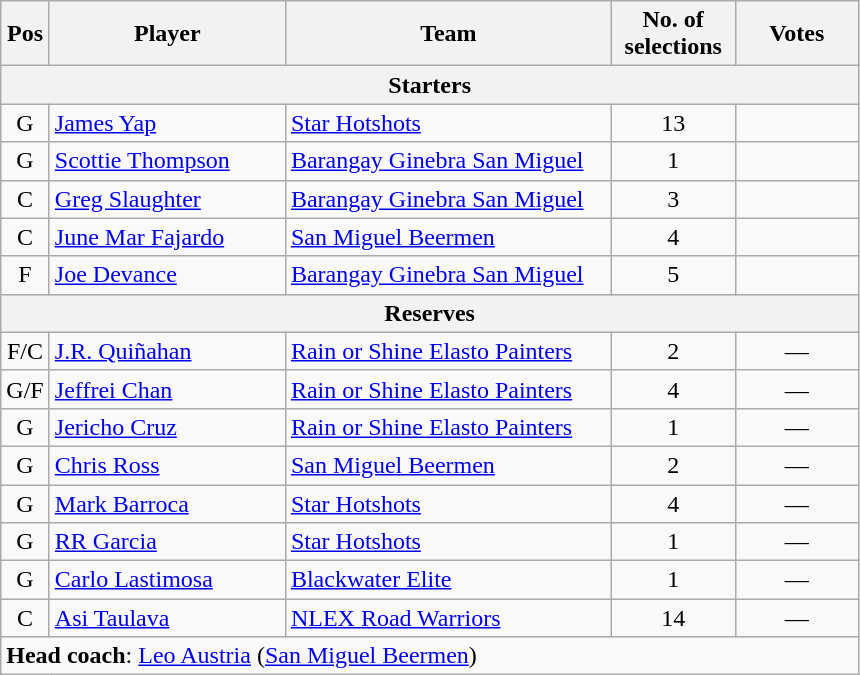<table class="wikitable" style="text-align:center">
<tr>
<th scope="col" width="25px">Pos</th>
<th scope="col" width="150px">Player</th>
<th scope="col" width="210px">Team</th>
<th scope="col" width="75px">No. of selections</th>
<th scope="col" width="75px">Votes</th>
</tr>
<tr>
<th scope="col" colspan="5">Starters</th>
</tr>
<tr>
<td>G</td>
<td style="text-align:left"><a href='#'>James Yap</a></td>
<td style="text-align:left"><a href='#'>Star Hotshots</a></td>
<td>13</td>
<td></td>
</tr>
<tr>
<td>G</td>
<td style="text-align:left"><a href='#'>Scottie Thompson</a></td>
<td style="text-align:left"><a href='#'>Barangay Ginebra San Miguel</a></td>
<td>1</td>
<td></td>
</tr>
<tr>
<td>C</td>
<td style="text-align:left"><a href='#'>Greg Slaughter</a></td>
<td style="text-align:left"><a href='#'>Barangay Ginebra San Miguel</a></td>
<td>3</td>
<td></td>
</tr>
<tr>
<td>C</td>
<td style="text-align:left"><a href='#'>June Mar Fajardo</a></td>
<td style="text-align:left"><a href='#'>San Miguel Beermen</a></td>
<td>4</td>
<td></td>
</tr>
<tr>
<td>F</td>
<td style="text-align:left"><a href='#'>Joe Devance</a></td>
<td style="text-align:left"><a href='#'>Barangay Ginebra San Miguel</a></td>
<td>5</td>
<td></td>
</tr>
<tr>
<th scope="col" colspan="5">Reserves</th>
</tr>
<tr>
<td>F/C</td>
<td style="text-align:left"><a href='#'>J.R. Quiñahan</a></td>
<td style="text-align:left"><a href='#'>Rain or Shine Elasto Painters</a></td>
<td>2</td>
<td>—</td>
</tr>
<tr>
<td>G/F</td>
<td style="text-align:left"><a href='#'>Jeffrei Chan</a></td>
<td style="text-align:left"><a href='#'>Rain or Shine Elasto Painters</a></td>
<td>4</td>
<td>—</td>
</tr>
<tr>
<td>G</td>
<td style="text-align:left"><a href='#'>Jericho Cruz</a></td>
<td style="text-align:left"><a href='#'>Rain or Shine Elasto Painters</a></td>
<td>1</td>
<td>—</td>
</tr>
<tr>
<td>G</td>
<td style="text-align:left"><a href='#'>Chris Ross</a></td>
<td style="text-align:left"><a href='#'>San Miguel Beermen</a></td>
<td>2</td>
<td>—</td>
</tr>
<tr>
<td>G</td>
<td style="text-align:left"><a href='#'>Mark Barroca</a></td>
<td style="text-align:left"><a href='#'>Star Hotshots</a></td>
<td>4</td>
<td>—</td>
</tr>
<tr>
<td>G</td>
<td style="text-align:left"><a href='#'>RR Garcia</a></td>
<td style="text-align:left"><a href='#'>Star Hotshots</a></td>
<td>1</td>
<td>—</td>
</tr>
<tr>
<td>G</td>
<td style="text-align:left"><a href='#'>Carlo Lastimosa</a></td>
<td style="text-align:left"><a href='#'>Blackwater Elite</a></td>
<td>1</td>
<td>—</td>
</tr>
<tr>
<td>C</td>
<td style="text-align:left"><a href='#'>Asi Taulava</a></td>
<td style="text-align:left"><a href='#'>NLEX Road Warriors</a></td>
<td>14</td>
<td>—</td>
</tr>
<tr>
<td style="text-align:left" colspan="5"><strong>Head coach</strong>: <a href='#'>Leo Austria</a> (<a href='#'>San Miguel Beermen</a>)</td>
</tr>
</table>
